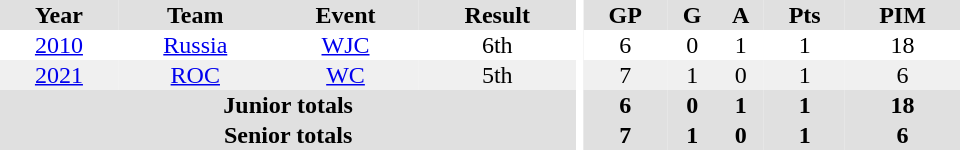<table border="0" cellpadding="1" cellspacing="0" ID="Table3" style="text-align:center; width:40em">
<tr ALIGN="center" bgcolor="#e0e0e0">
<th>Year</th>
<th>Team</th>
<th>Event</th>
<th>Result</th>
<th rowspan="99" bgcolor="#ffffff"></th>
<th>GP</th>
<th>G</th>
<th>A</th>
<th>Pts</th>
<th>PIM</th>
</tr>
<tr>
<td><a href='#'>2010</a></td>
<td><a href='#'>Russia</a></td>
<td><a href='#'>WJC</a></td>
<td>6th</td>
<td>6</td>
<td>0</td>
<td>1</td>
<td>1</td>
<td>18</td>
</tr>
<tr bgcolor="#f0f0f0">
<td><a href='#'>2021</a></td>
<td><a href='#'>ROC</a></td>
<td><a href='#'>WC</a></td>
<td>5th</td>
<td>7</td>
<td>1</td>
<td>0</td>
<td>1</td>
<td>6</td>
</tr>
<tr bgcolor="#e0e0e0">
<th colspan="4">Junior totals</th>
<th>6</th>
<th>0</th>
<th>1</th>
<th>1</th>
<th>18</th>
</tr>
<tr bgcolor="#e0e0e0">
<th colspan="4">Senior totals</th>
<th>7</th>
<th>1</th>
<th>0</th>
<th>1</th>
<th>6</th>
</tr>
</table>
